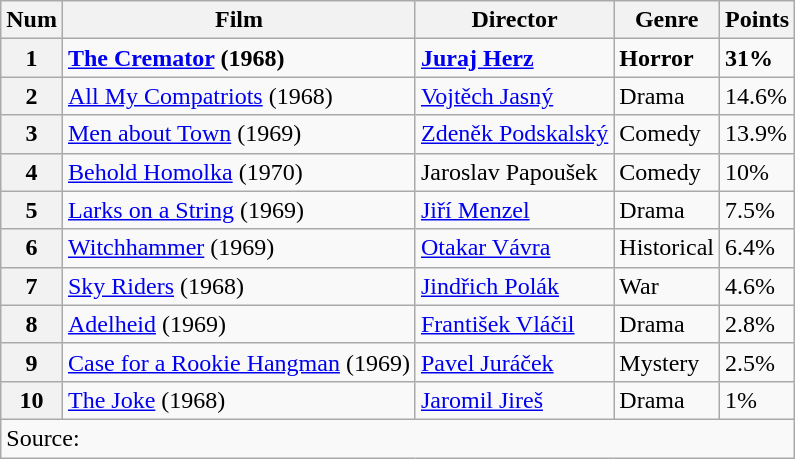<table class="wikitable">
<tr>
<th>Num</th>
<th>Film</th>
<th>Director</th>
<th>Genre</th>
<th>Points</th>
</tr>
<tr>
<th><strong>1</strong></th>
<td><strong><a href='#'>The Cremator</a> (1968)</strong></td>
<td><strong><a href='#'>Juraj Herz</a></strong></td>
<td><strong>Horror</strong></td>
<td><strong>31%</strong></td>
</tr>
<tr>
<th>2</th>
<td><a href='#'>All My Compatriots</a> (1968)</td>
<td><a href='#'>Vojtěch Jasný</a></td>
<td>Drama</td>
<td>14.6%</td>
</tr>
<tr>
<th>3</th>
<td><a href='#'>Men about Town</a> (1969)</td>
<td><a href='#'>Zdeněk Podskalský</a></td>
<td>Comedy</td>
<td>13.9%</td>
</tr>
<tr>
<th>4</th>
<td><a href='#'>Behold Homolka</a> (1970)</td>
<td>Jaroslav Papoušek</td>
<td>Comedy</td>
<td>10%</td>
</tr>
<tr>
<th>5</th>
<td><a href='#'>Larks on a String</a> (1969)</td>
<td><a href='#'>Jiří Menzel</a></td>
<td>Drama</td>
<td>7.5%</td>
</tr>
<tr>
<th>6</th>
<td><a href='#'>Witchhammer</a> (1969)</td>
<td><a href='#'>Otakar Vávra</a></td>
<td>Historical</td>
<td>6.4%</td>
</tr>
<tr>
<th>7</th>
<td><a href='#'>Sky Riders</a> (1968)</td>
<td><a href='#'>Jindřich Polák</a></td>
<td>War</td>
<td>4.6%</td>
</tr>
<tr>
<th>8</th>
<td><a href='#'>Adelheid</a> (1969)</td>
<td><a href='#'>František Vláčil</a></td>
<td>Drama</td>
<td>2.8%</td>
</tr>
<tr>
<th>9</th>
<td><a href='#'>Case for a Rookie Hangman</a> (1969)</td>
<td><a href='#'>Pavel Juráček</a></td>
<td>Mystery</td>
<td>2.5%</td>
</tr>
<tr>
<th>10</th>
<td><a href='#'>The Joke</a> (1968)</td>
<td><a href='#'>Jaromil Jireš</a></td>
<td>Drama</td>
<td>1%</td>
</tr>
<tr>
<td colspan="5">Source:</td>
</tr>
</table>
